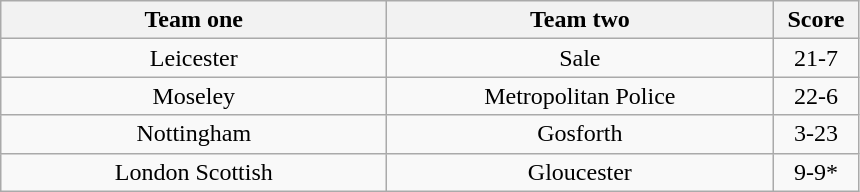<table class="wikitable" style="text-align: center">
<tr>
<th width=250>Team one</th>
<th width=250>Team two</th>
<th width=50>Score</th>
</tr>
<tr>
<td>Leicester</td>
<td>Sale</td>
<td>21-7</td>
</tr>
<tr>
<td>Moseley</td>
<td>Metropolitan Police</td>
<td>22-6</td>
</tr>
<tr>
<td>Nottingham</td>
<td>Gosforth</td>
<td>3-23</td>
</tr>
<tr>
<td>London Scottish</td>
<td>Gloucester</td>
<td>9-9*</td>
</tr>
</table>
